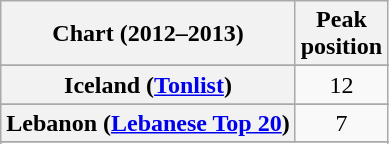<table class="wikitable sortable plainrowheaders">
<tr>
<th>Chart (2012–2013)</th>
<th>Peak<br>position</th>
</tr>
<tr>
</tr>
<tr>
</tr>
<tr>
</tr>
<tr>
</tr>
<tr>
</tr>
<tr>
</tr>
<tr>
</tr>
<tr>
<th scope="row">Iceland (<a href='#'>Tonlist</a>)</th>
<td align="center">12</td>
</tr>
<tr>
</tr>
<tr>
<th scope="row">Lebanon (<a href='#'>Lebanese Top 20</a>)</th>
<td align="center">7</td>
</tr>
<tr>
</tr>
<tr>
</tr>
<tr>
</tr>
<tr>
</tr>
<tr>
</tr>
<tr>
</tr>
<tr>
</tr>
<tr>
</tr>
<tr>
</tr>
</table>
